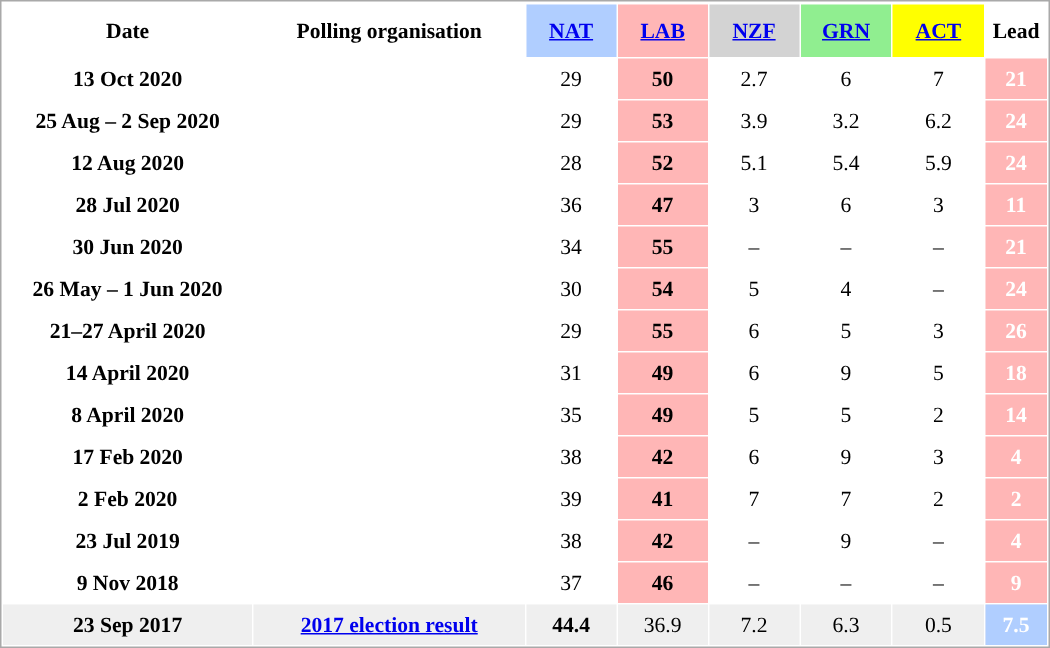<table class="sortable" "toccolours" cellpadding="5" cellspacing="1" style="width:700px; text-align:center; float:left; margin-right:.5em; margin-top:.4em; font-size:90%; border: 1px solid darkgray">
<tr>
</tr>
<tr style="height:35px">
<th style="width:15em;">Date</th>
<th style="width:15em;">Polling organisation</th>
<th style="background-color:#B0CEFF;width:60px"><a href='#'>NAT</a></th>
<th style="background-color:#FFB6B6;width:60px"><a href='#'>LAB</a></th>
<th style="background-color:#D3D3D3;width:60px"><a href='#'>NZF</a></th>
<th style="background-color:#90EE90;width:60px"><a href='#'>GRN</a></th>
<th style="background-color:#FFFF00;width:60px"><a href='#'>ACT</a></th>
<th style="width:2em;" data-sort-type="number">Lead</th>
</tr>
<tr>
<td data-sort-value="2020-10-13"><strong>13 Oct 2020</strong></td>
<td></td>
<td>29</td>
<td style="background:#FFB6B6;"><strong>50</strong></td>
<td>2.7</td>
<td>6</td>
<td>7</td>
<td style="background:#FFB6B6; color:white;"><strong>21</strong></td>
</tr>
<tr>
<td data-sort-value="2020-09-02"><strong>25 Aug – 2 Sep 2020</strong></td>
<td></td>
<td>29</td>
<td style="background:#FFB6B6;"><strong>53</strong></td>
<td>3.9</td>
<td>3.2</td>
<td>6.2</td>
<td style="background:#FFB6B6; color:white;"><strong>24</strong></td>
</tr>
<tr>
<td data-sort-value="2020-08-12"><strong>12 Aug 2020</strong></td>
<td></td>
<td>28</td>
<td style="background:#FFB6B6;"><strong>52</strong></td>
<td>5.1</td>
<td>5.4</td>
<td>5.9</td>
<td style="background:#FFB6B6; color:white;"><strong>24</strong></td>
</tr>
<tr>
<td data-sort-value="2020-07-28"><strong>28 Jul 2020</strong></td>
<td></td>
<td>36</td>
<td style="background:#FFB6B6;"><strong>47</strong></td>
<td>3</td>
<td>6</td>
<td>3</td>
<td style="background:#FFB6B6; color:white;"><strong>11</strong></td>
</tr>
<tr>
<td data-sort-value="2020-06-30"><strong>30 Jun 2020</strong></td>
<td></td>
<td>34</td>
<td style="background:#FFB6B6;"><strong>55</strong></td>
<td>–</td>
<td>–</td>
<td>–</td>
<td style="background:#FFB6B6; color:white;"><strong>21</strong></td>
</tr>
<tr>
<td data-sort-value="2020-06-01"><strong>26 May – 1 Jun 2020</strong></td>
<td></td>
<td>30</td>
<td style="background:#FFB6B6;"><strong>54</strong></td>
<td>5</td>
<td>4</td>
<td>–</td>
<td style="background:#FFB6B6; color:white;"><strong>24</strong></td>
</tr>
<tr>
<td data-sort-value="2020-04-27"><strong>21–27 April 2020</strong></td>
<td></td>
<td>29</td>
<td style="background:#FFB6B6;"><strong>55</strong></td>
<td>6</td>
<td>5</td>
<td>3</td>
<td style="background:#FFB6B6; color:white;"><strong>26</strong></td>
</tr>
<tr>
<td data-sort-value="2020-04-14"><strong>14 April 2020</strong></td>
<td></td>
<td>31</td>
<td style="background:#FFB6B6;"><strong>49</strong></td>
<td>6</td>
<td>9</td>
<td>5</td>
<td style="background:#FFB6B6; color:white;"><strong>18</strong></td>
</tr>
<tr>
<td data-sort-value="2020-04-08"><strong>8 April 2020</strong></td>
<td></td>
<td>35</td>
<td style="background:#FFB6B6;"><strong>49</strong></td>
<td>5</td>
<td>5</td>
<td>2</td>
<td style="background:#FFB6B6; color:white;"><strong>14</strong></td>
</tr>
<tr>
<td data-sort-value="2020-02-17"><strong>17 Feb 2020</strong></td>
<td></td>
<td>38</td>
<td style="background:#FFB6B6;"><strong>42</strong></td>
<td>6</td>
<td>9</td>
<td>3</td>
<td style="background:#FFB6B6; color:white;"><strong>4</strong></td>
</tr>
<tr>
<td data-sort-value="2020-02-02"><strong>2 Feb 2020</strong></td>
<td></td>
<td>39</td>
<td style="background:#FFB6B6;"><strong>41</strong></td>
<td>7</td>
<td>7</td>
<td>2</td>
<td style="background:#FFB6B6; color:white;"><strong>2</strong></td>
</tr>
<tr>
<td data-sort-value="2019-07-23"><strong>23 Jul 2019</strong></td>
<td></td>
<td>38</td>
<td style="background:#FFB6B6;"><strong>42</strong></td>
<td>–</td>
<td>9</td>
<td>–</td>
<td style="background:#FFB6B6; color:white;"><strong>4</strong></td>
</tr>
<tr>
<td data-sort-value="2018-11-09"><strong>9 Nov 2018</strong></td>
<td></td>
<td>37</td>
<td style="background:#FFB6B6;"><strong>46</strong></td>
<td>–</td>
<td>–</td>
<td>–</td>
<td style="background:#FFB6B6; color:white;"><strong>9</strong></td>
</tr>
<tr style="background:#EFEFEF; font-weight:italic;">
<td data-sort-value="2017-09-23"><strong>23 Sep 2017</strong></td>
<td><strong><a href='#'>2017 election result</a></strong></td>
<td><strong>44.4</strong></td>
<td>36.9</td>
<td>7.2</td>
<td>6.3</td>
<td>0.5</td>
<td style="background:#B0CEFF; color:white;"><strong>7.5</strong></td>
</tr>
</table>
